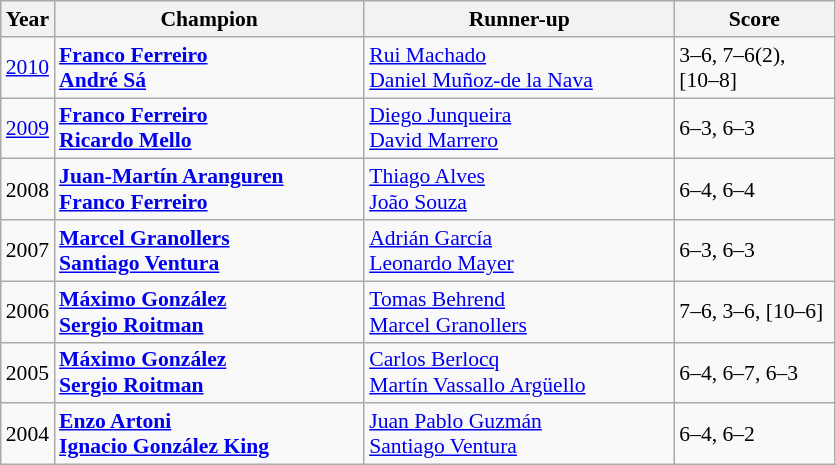<table class="wikitable" style="font-size:90%">
<tr>
<th>Year</th>
<th width="200">Champion</th>
<th width="200">Runner-up</th>
<th width="100">Score</th>
</tr>
<tr>
<td><a href='#'>2010</a></td>
<td> <strong><a href='#'>Franco Ferreiro</a></strong> <br>  <strong><a href='#'>André Sá</a></strong></td>
<td> <a href='#'>Rui Machado</a> <br>  <a href='#'>Daniel Muñoz-de la Nava</a></td>
<td>3–6, 7–6(2), [10–8]</td>
</tr>
<tr>
<td><a href='#'>2009</a></td>
<td> <strong><a href='#'>Franco Ferreiro</a></strong> <br>  <strong><a href='#'>Ricardo Mello</a></strong></td>
<td> <a href='#'>Diego Junqueira</a> <br>  <a href='#'>David Marrero</a></td>
<td>6–3, 6–3</td>
</tr>
<tr>
<td>2008</td>
<td> <strong><a href='#'>Juan-Martín Aranguren</a></strong> <br>  <strong><a href='#'>Franco Ferreiro</a></strong></td>
<td> <a href='#'>Thiago Alves</a> <br>  <a href='#'>João Souza</a></td>
<td>6–4, 6–4</td>
</tr>
<tr>
<td>2007</td>
<td> <strong><a href='#'>Marcel Granollers</a></strong> <br>  <strong><a href='#'>Santiago Ventura</a></strong></td>
<td> <a href='#'>Adrián García</a> <br>  <a href='#'>Leonardo Mayer</a></td>
<td>6–3, 6–3</td>
</tr>
<tr>
<td>2006</td>
<td> <strong><a href='#'>Máximo González</a></strong> <br>  <strong><a href='#'>Sergio Roitman</a></strong></td>
<td> <a href='#'>Tomas Behrend</a> <br>  <a href='#'>Marcel Granollers</a></td>
<td>7–6, 3–6, [10–6]</td>
</tr>
<tr>
<td>2005</td>
<td> <strong><a href='#'>Máximo González</a></strong> <br>  <strong><a href='#'>Sergio Roitman</a></strong></td>
<td> <a href='#'>Carlos Berlocq</a> <br>  <a href='#'>Martín Vassallo Argüello</a></td>
<td>6–4, 6–7, 6–3</td>
</tr>
<tr>
<td>2004</td>
<td> <strong><a href='#'>Enzo Artoni</a></strong> <br>  <strong><a href='#'>Ignacio González King</a></strong></td>
<td> <a href='#'>Juan Pablo Guzmán</a> <br>  <a href='#'>Santiago Ventura</a></td>
<td>6–4, 6–2</td>
</tr>
</table>
